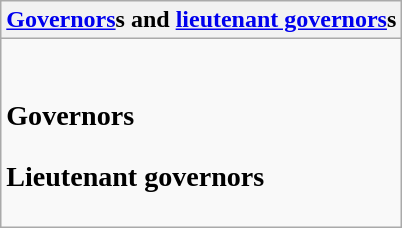<table class="wikitable collapsible collapsed">
<tr>
<th><a href='#'>Governors</a>s and <a href='#'>lieutenant governors</a>s</th>
</tr>
<tr>
<td><br><h3>Governors</h3><h3>Lieutenant governors</h3></td>
</tr>
</table>
